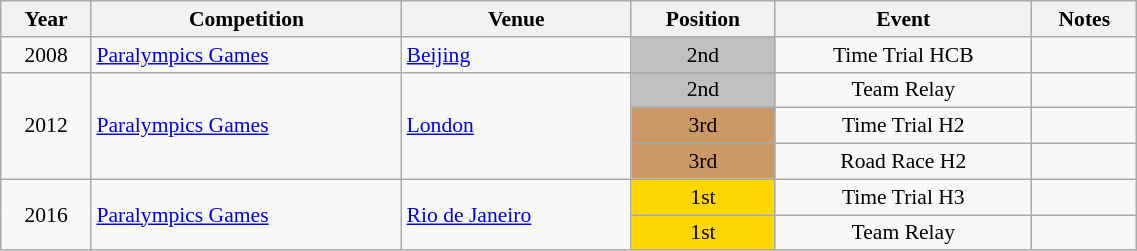<table class="wikitable" width=60% style="font-size:90%; text-align:center;">
<tr>
<th>Year</th>
<th>Competition</th>
<th>Venue</th>
<th>Position</th>
<th>Event</th>
<th>Notes</th>
</tr>
<tr>
<td rowspan=1>2008</td>
<td rowspan=1 align=left><a href='#'>Paralympics Games</a></td>
<td rowspan=1 align=left> <a href='#'>Beijing</a></td>
<td bgcolor=silver>2nd</td>
<td>Time Trial HCB</td>
<td></td>
</tr>
<tr>
<td rowspan=3>2012</td>
<td rowspan=3 align=left><a href='#'>Paralympics Games</a></td>
<td rowspan=3 align=left> <a href='#'>London</a></td>
<td bgcolor=silver>2nd</td>
<td>Team Relay</td>
<td></td>
</tr>
<tr>
<td bgcolor=cc9966>3rd</td>
<td>Time Trial H2</td>
<td></td>
</tr>
<tr>
<td bgcolor=cc9966>3rd</td>
<td>Road Race H2</td>
<td></td>
</tr>
<tr>
<td rowspan=2>2016</td>
<td rowspan=2 align=left><a href='#'>Paralympics Games</a></td>
<td rowspan=2 align=left> <a href='#'>Rio de Janeiro</a></td>
<td bgcolor=gold>1st</td>
<td>Time Trial H3</td>
<td></td>
</tr>
<tr>
<td bgcolor=gold>1st</td>
<td>Team Relay</td>
<td></td>
</tr>
</table>
